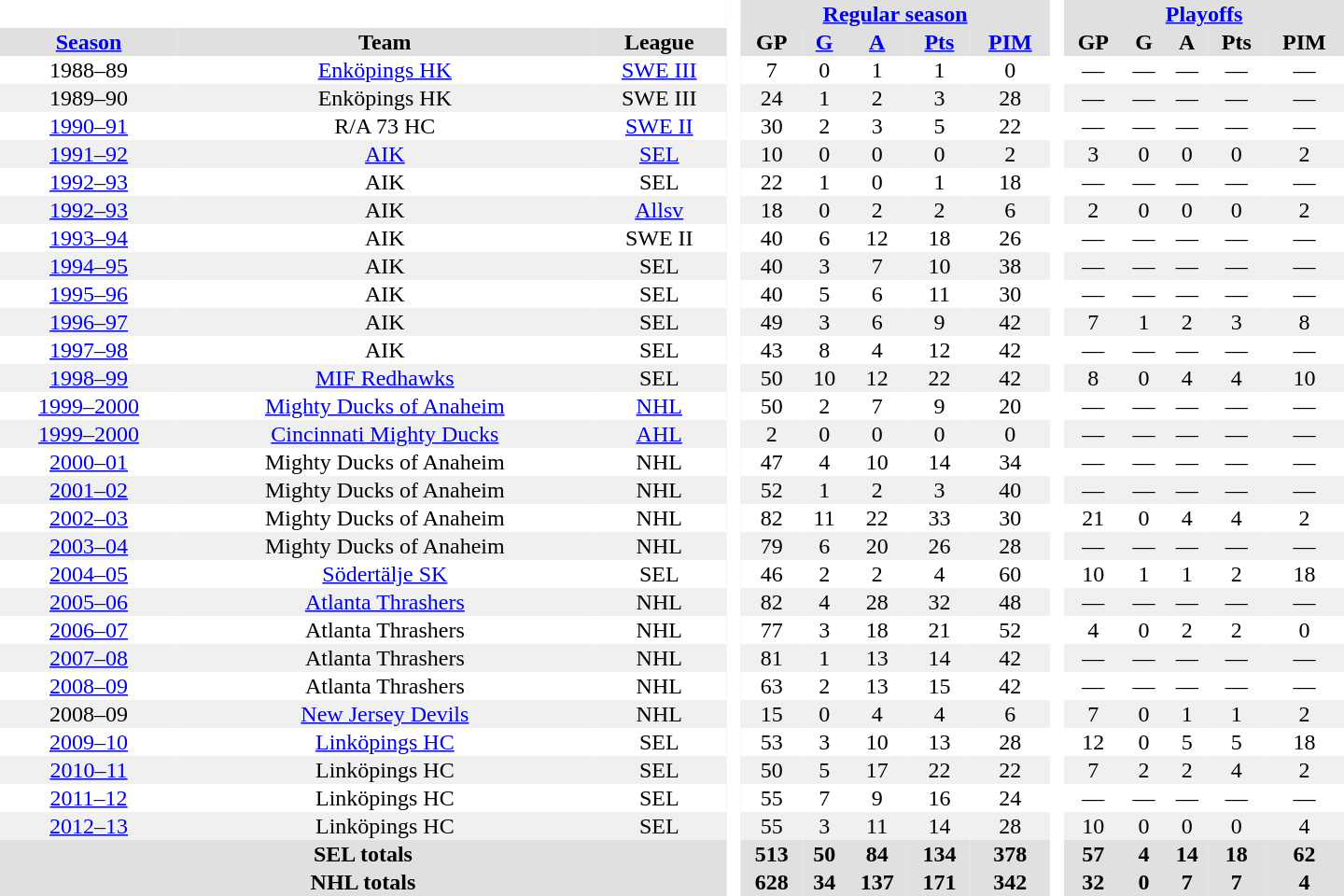<table border="0" cellpadding="1" cellspacing="0" style="text-align:center; width:60em">
<tr bgcolor="#e0e0e0">
<th colspan="3" bgcolor="#ffffff"> </th>
<th rowspan="99" bgcolor="#ffffff"> </th>
<th colspan="5"><a href='#'>Regular season</a></th>
<th rowspan="99" bgcolor="#ffffff"> </th>
<th colspan="5"><a href='#'>Playoffs</a></th>
</tr>
<tr bgcolor="#e0e0e0">
<th><a href='#'>Season</a></th>
<th>Team</th>
<th>League</th>
<th>GP</th>
<th><a href='#'>G</a></th>
<th><a href='#'>A</a></th>
<th><a href='#'>Pts</a></th>
<th><a href='#'>PIM</a></th>
<th>GP</th>
<th>G</th>
<th>A</th>
<th>Pts</th>
<th>PIM</th>
</tr>
<tr>
<td>1988–89</td>
<td><a href='#'>Enköpings HK</a></td>
<td><a href='#'>SWE III</a></td>
<td>7</td>
<td>0</td>
<td>1</td>
<td>1</td>
<td>0</td>
<td>—</td>
<td>—</td>
<td>—</td>
<td>—</td>
<td>—</td>
</tr>
<tr bgcolor="#f0f0f0">
<td>1989–90</td>
<td>Enköpings HK</td>
<td>SWE III</td>
<td>24</td>
<td>1</td>
<td>2</td>
<td>3</td>
<td>28</td>
<td>—</td>
<td>—</td>
<td>—</td>
<td>—</td>
<td>—</td>
</tr>
<tr>
<td><a href='#'>1990–91</a></td>
<td>R/A 73 HC</td>
<td><a href='#'>SWE II</a></td>
<td>30</td>
<td>2</td>
<td>3</td>
<td>5</td>
<td>22</td>
<td>—</td>
<td>—</td>
<td>—</td>
<td>—</td>
<td>—</td>
</tr>
<tr bgcolor="#f0f0f0">
<td><a href='#'>1991–92</a></td>
<td><a href='#'>AIK</a></td>
<td><a href='#'>SEL</a></td>
<td>10</td>
<td>0</td>
<td>0</td>
<td>0</td>
<td>2</td>
<td>3</td>
<td>0</td>
<td>0</td>
<td>0</td>
<td>2</td>
</tr>
<tr>
<td><a href='#'>1992–93</a></td>
<td>AIK</td>
<td>SEL</td>
<td>22</td>
<td>1</td>
<td>0</td>
<td>1</td>
<td>18</td>
<td>—</td>
<td>—</td>
<td>—</td>
<td>—</td>
<td>—</td>
</tr>
<tr bgcolor="#f0f0f0">
<td><a href='#'>1992–93</a></td>
<td>AIK</td>
<td><a href='#'>Allsv</a></td>
<td>18</td>
<td>0</td>
<td>2</td>
<td>2</td>
<td>6</td>
<td>2</td>
<td>0</td>
<td>0</td>
<td>0</td>
<td>2</td>
</tr>
<tr>
<td><a href='#'>1993–94</a></td>
<td>AIK</td>
<td>SWE II</td>
<td>40</td>
<td>6</td>
<td>12</td>
<td>18</td>
<td>26</td>
<td>—</td>
<td>—</td>
<td>—</td>
<td>—</td>
<td>—</td>
</tr>
<tr bgcolor="#f0f0f0">
<td><a href='#'>1994–95</a></td>
<td>AIK</td>
<td>SEL</td>
<td>40</td>
<td>3</td>
<td>7</td>
<td>10</td>
<td>38</td>
<td>—</td>
<td>—</td>
<td>—</td>
<td>—</td>
<td>—</td>
</tr>
<tr>
<td><a href='#'>1995–96</a></td>
<td>AIK</td>
<td>SEL</td>
<td>40</td>
<td>5</td>
<td>6</td>
<td>11</td>
<td>30</td>
<td>—</td>
<td>—</td>
<td>—</td>
<td>—</td>
<td>—</td>
</tr>
<tr bgcolor="#f0f0f0">
<td><a href='#'>1996–97</a></td>
<td>AIK</td>
<td>SEL</td>
<td>49</td>
<td>3</td>
<td>6</td>
<td>9</td>
<td>42</td>
<td>7</td>
<td>1</td>
<td>2</td>
<td>3</td>
<td>8</td>
</tr>
<tr>
<td><a href='#'>1997–98</a></td>
<td>AIK</td>
<td>SEL</td>
<td>43</td>
<td>8</td>
<td>4</td>
<td>12</td>
<td>42</td>
<td>—</td>
<td>—</td>
<td>—</td>
<td>—</td>
<td>—</td>
</tr>
<tr bgcolor="#f0f0f0">
<td><a href='#'>1998–99</a></td>
<td><a href='#'>MIF Redhawks</a></td>
<td>SEL</td>
<td>50</td>
<td>10</td>
<td>12</td>
<td>22</td>
<td>42</td>
<td>8</td>
<td>0</td>
<td>4</td>
<td>4</td>
<td>10</td>
</tr>
<tr>
<td><a href='#'>1999–2000</a></td>
<td><a href='#'>Mighty Ducks of Anaheim</a></td>
<td><a href='#'>NHL</a></td>
<td>50</td>
<td>2</td>
<td>7</td>
<td>9</td>
<td>20</td>
<td>—</td>
<td>—</td>
<td>—</td>
<td>—</td>
<td>—</td>
</tr>
<tr bgcolor="#f0f0f0">
<td><a href='#'>1999–2000</a></td>
<td><a href='#'>Cincinnati Mighty Ducks</a></td>
<td><a href='#'>AHL</a></td>
<td>2</td>
<td>0</td>
<td>0</td>
<td>0</td>
<td>0</td>
<td>—</td>
<td>—</td>
<td>—</td>
<td>—</td>
<td>—</td>
</tr>
<tr>
<td><a href='#'>2000–01</a></td>
<td>Mighty Ducks of Anaheim</td>
<td>NHL</td>
<td>47</td>
<td>4</td>
<td>10</td>
<td>14</td>
<td>34</td>
<td>—</td>
<td>—</td>
<td>—</td>
<td>—</td>
<td>—</td>
</tr>
<tr bgcolor="#f0f0f0">
<td><a href='#'>2001–02</a></td>
<td>Mighty Ducks of Anaheim</td>
<td>NHL</td>
<td>52</td>
<td>1</td>
<td>2</td>
<td>3</td>
<td>40</td>
<td>—</td>
<td>—</td>
<td>—</td>
<td>—</td>
<td>—</td>
</tr>
<tr>
<td><a href='#'>2002–03</a></td>
<td>Mighty Ducks of Anaheim</td>
<td>NHL</td>
<td>82</td>
<td>11</td>
<td>22</td>
<td>33</td>
<td>30</td>
<td>21</td>
<td>0</td>
<td>4</td>
<td>4</td>
<td>2</td>
</tr>
<tr bgcolor="#f0f0f0">
<td><a href='#'>2003–04</a></td>
<td>Mighty Ducks of Anaheim</td>
<td>NHL</td>
<td>79</td>
<td>6</td>
<td>20</td>
<td>26</td>
<td>28</td>
<td>—</td>
<td>—</td>
<td>—</td>
<td>—</td>
<td>—</td>
</tr>
<tr>
<td><a href='#'>2004–05</a></td>
<td><a href='#'>Södertälje SK</a></td>
<td>SEL</td>
<td>46</td>
<td>2</td>
<td>2</td>
<td>4</td>
<td>60</td>
<td>10</td>
<td>1</td>
<td>1</td>
<td>2</td>
<td>18</td>
</tr>
<tr bgcolor="#f0f0f0">
<td><a href='#'>2005–06</a></td>
<td><a href='#'>Atlanta Thrashers</a></td>
<td>NHL</td>
<td>82</td>
<td>4</td>
<td>28</td>
<td>32</td>
<td>48</td>
<td>—</td>
<td>—</td>
<td>—</td>
<td>—</td>
<td>—</td>
</tr>
<tr>
<td><a href='#'>2006–07</a></td>
<td>Atlanta Thrashers</td>
<td>NHL</td>
<td>77</td>
<td>3</td>
<td>18</td>
<td>21</td>
<td>52</td>
<td>4</td>
<td>0</td>
<td>2</td>
<td>2</td>
<td>0</td>
</tr>
<tr bgcolor="#f0f0f0">
<td><a href='#'>2007–08</a></td>
<td>Atlanta Thrashers</td>
<td>NHL</td>
<td>81</td>
<td>1</td>
<td>13</td>
<td>14</td>
<td>42</td>
<td>—</td>
<td>—</td>
<td>—</td>
<td>—</td>
<td>—</td>
</tr>
<tr>
</tr>
<tr>
<td><a href='#'>2008–09</a></td>
<td>Atlanta Thrashers</td>
<td>NHL</td>
<td>63</td>
<td>2</td>
<td>13</td>
<td>15</td>
<td>42</td>
<td>—</td>
<td>—</td>
<td>—</td>
<td>—</td>
<td>—</td>
</tr>
<tr bgcolor="#f0f0f0">
<td>2008–09</td>
<td><a href='#'>New Jersey Devils</a></td>
<td>NHL</td>
<td>15</td>
<td>0</td>
<td>4</td>
<td>4</td>
<td>6</td>
<td>7</td>
<td>0</td>
<td>1</td>
<td>1</td>
<td>2</td>
</tr>
<tr>
<td><a href='#'>2009–10</a></td>
<td><a href='#'>Linköpings HC</a></td>
<td>SEL</td>
<td>53</td>
<td>3</td>
<td>10</td>
<td>13</td>
<td>28</td>
<td>12</td>
<td>0</td>
<td>5</td>
<td>5</td>
<td>18</td>
</tr>
<tr bgcolor="#f0f0f0">
<td><a href='#'>2010–11</a></td>
<td>Linköpings HC</td>
<td>SEL</td>
<td>50</td>
<td>5</td>
<td>17</td>
<td>22</td>
<td>22</td>
<td>7</td>
<td>2</td>
<td>2</td>
<td>4</td>
<td>2</td>
</tr>
<tr>
<td><a href='#'>2011–12</a></td>
<td>Linköpings HC</td>
<td>SEL</td>
<td>55</td>
<td>7</td>
<td>9</td>
<td>16</td>
<td>24</td>
<td>—</td>
<td>—</td>
<td>—</td>
<td>—</td>
<td>—</td>
</tr>
<tr bgcolor="#f0f0f0">
<td><a href='#'>2012–13</a></td>
<td>Linköpings HC</td>
<td>SEL</td>
<td>55</td>
<td>3</td>
<td>11</td>
<td>14</td>
<td>28</td>
<td>10</td>
<td>0</td>
<td>0</td>
<td>0</td>
<td>4</td>
</tr>
<tr bgcolor="#e0e0e0">
<th colspan="3">SEL totals</th>
<th>513</th>
<th>50</th>
<th>84</th>
<th>134</th>
<th>378</th>
<th>57</th>
<th>4</th>
<th>14</th>
<th>18</th>
<th>62</th>
</tr>
<tr bgcolor="#e0e0e0">
<th colspan="3">NHL totals</th>
<th>628</th>
<th>34</th>
<th>137</th>
<th>171</th>
<th>342</th>
<th>32</th>
<th>0</th>
<th>7</th>
<th>7</th>
<th>4</th>
</tr>
</table>
